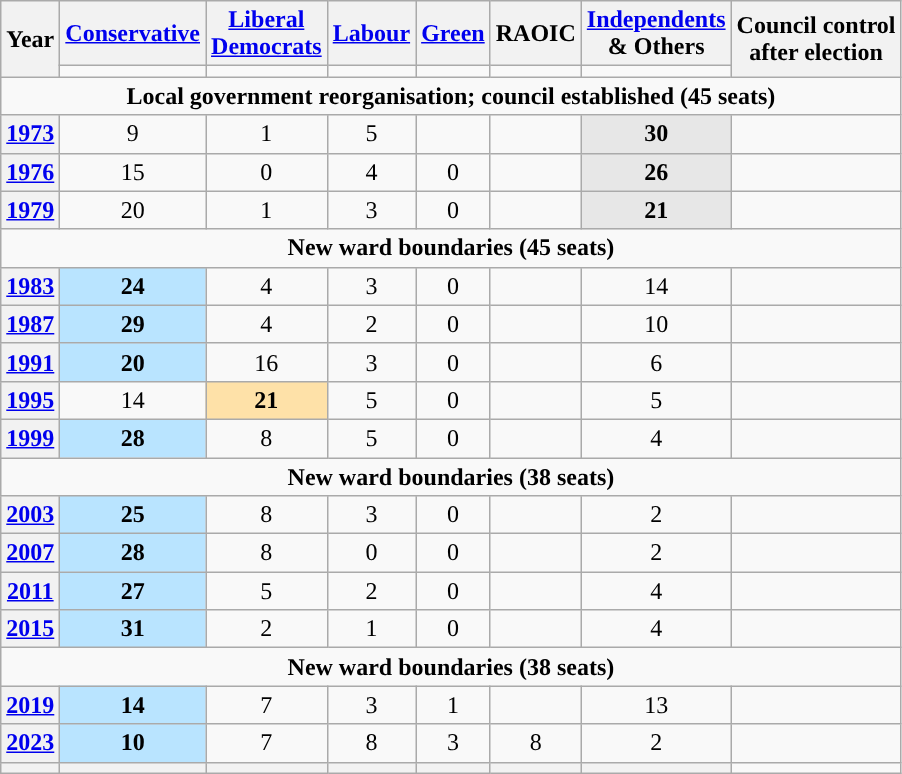<table class="wikitable plainrowheaders" style="text-align:center">
<tr>
<th scope="col" rowspan="2">Year</th>
<th scope="col"><a href='#'>Conservative</a></th>
<th scope="col" style="width:1px"><a href='#'>Liberal Democrats</a></th>
<th scope="col"><a href='#'>Labour</a></th>
<th scope="col"><a href='#'>Green</a></th>
<th scope="col">RAOIC</th>
<th scope="col"><a href='#'>Independents</a><br>& Others</th>
<th scope="col" rowspan="2" colspan="2">Council control<br>after election</th>
</tr>
<tr>
<td style="background:"></td>
<td style="background:"></td>
<td style="background:"></td>
<td style="background:"></td>
<td style="background:"></td>
<td style="background:"></td>
</tr>
<tr>
<td colspan="9"><strong>Local government reorganisation; council established (45 seats)</strong></td>
</tr>
<tr>
<th scope="row"><a href='#'>1973</a></th>
<td>9</td>
<td>1</td>
<td>5</td>
<td></td>
<td></td>
<td style="background:#E7E7E7;"><strong>30</strong></td>
<td></td>
</tr>
<tr>
<th scope="row"><a href='#'>1976</a></th>
<td>15</td>
<td>0</td>
<td>4</td>
<td>0</td>
<td></td>
<td style="background:#E7E7E7;"><strong>26</strong></td>
<td></td>
</tr>
<tr>
<th scope="row"><a href='#'>1979</a></th>
<td>20</td>
<td>1</td>
<td>3</td>
<td>0</td>
<td></td>
<td style="background:#E7E7E7;"><strong>21</strong></td>
<td></td>
</tr>
<tr>
<td colspan="9"><strong>New ward boundaries (45 seats)</strong></td>
</tr>
<tr>
<th scope="row"><a href='#'>1983</a></th>
<td style="background:#B9E4FF;"><strong>24</strong></td>
<td>4</td>
<td>3</td>
<td>0</td>
<td></td>
<td>14</td>
<td></td>
</tr>
<tr>
<th scope="row"><a href='#'>1987</a></th>
<td style="background:#B9E4FF;"><strong>29</strong></td>
<td>4</td>
<td>2</td>
<td>0</td>
<td></td>
<td>10</td>
<td></td>
</tr>
<tr>
<th scope="row"><a href='#'>1991</a></th>
<td style="background:#B9E4FF;"><strong>20</strong></td>
<td>16</td>
<td>3</td>
<td>0</td>
<td></td>
<td>6</td>
<td></td>
</tr>
<tr>
<th scope="row"><a href='#'>1995</a></th>
<td>14</td>
<td style="background:#FEE1A8"><strong>21</strong></td>
<td>5</td>
<td>0</td>
<td></td>
<td>5</td>
<td></td>
</tr>
<tr>
<th scope="row"><a href='#'>1999</a></th>
<td style="background:#B9E4FF;"><strong>28</strong></td>
<td>8</td>
<td>5</td>
<td>0</td>
<td></td>
<td>4</td>
<td></td>
</tr>
<tr>
<td colspan="9"><strong>New ward boundaries (38 seats)</strong></td>
</tr>
<tr>
<th scope="row"><a href='#'>2003</a></th>
<td style="background:#B9E4FF;"><strong>25</strong></td>
<td>8</td>
<td>3</td>
<td>0</td>
<td></td>
<td>2</td>
<td></td>
</tr>
<tr>
<th scope="row"><a href='#'>2007</a></th>
<td style="background:#B9E4FF;"><strong>28</strong></td>
<td>8</td>
<td>0</td>
<td>0</td>
<td></td>
<td>2</td>
<td></td>
</tr>
<tr>
<th scope="row"><a href='#'>2011</a></th>
<td style="background:#B9E4FF;"><strong>27</strong></td>
<td>5</td>
<td>2</td>
<td>0</td>
<td></td>
<td>4</td>
<td></td>
</tr>
<tr>
<th scope="row"><a href='#'>2015</a></th>
<td style="background:#B9E4FF;"><strong>31</strong></td>
<td>2</td>
<td>1</td>
<td>0</td>
<td></td>
<td>4</td>
<td></td>
</tr>
<tr>
<td colspan="9"><strong>New ward boundaries (38 seats)</strong></td>
</tr>
<tr>
<th scope="row"><a href='#'>2019</a></th>
<td style="background:#B9E4FF;"><strong>14</strong></td>
<td>7</td>
<td>3</td>
<td>1</td>
<td></td>
<td>13</td>
<td></td>
</tr>
<tr>
<th scope="row"><a href='#'>2023</a></th>
<td style="background:#B9E4FF;"><strong>10</strong></td>
<td>7</td>
<td>8</td>
<td>3</td>
<td>8</td>
<td>2</td>
<td></td>
</tr>
<tr>
<th></th>
<th style="background-color: "></th>
<th style="background-color: "></th>
<th style="background-color: "></th>
<th style="background-color: "></th>
<th style="background-color: "></th>
<th style="background-color: "></th>
</tr>
</table>
